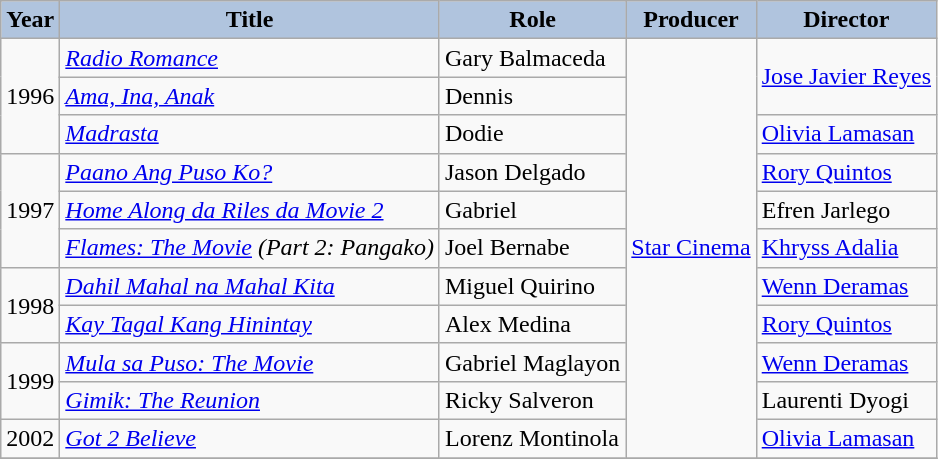<table class="wikitable">
<tr style="text-align:center;">
<th style="background:#B0C4DE;">Year</th>
<th style="background:#B0C4DE;">Title</th>
<th style="background:#B0C4DE;">Role</th>
<th style="background:#B0C4DE;">Producer</th>
<th style="background:#B0C4DE;">Director</th>
</tr>
<tr>
<td rowspan="3">1996</td>
<td><em><a href='#'>Radio Romance</a></em></td>
<td>Gary Balmaceda</td>
<td rowspan="11"><a href='#'>Star Cinema</a></td>
<td rowspan="2"><a href='#'>Jose Javier Reyes</a></td>
</tr>
<tr>
<td><em><a href='#'>Ama, Ina, Anak</a></em></td>
<td>Dennis</td>
</tr>
<tr>
<td><em><a href='#'>Madrasta</a></em></td>
<td>Dodie</td>
<td><a href='#'>Olivia Lamasan</a></td>
</tr>
<tr>
<td rowspan="3">1997</td>
<td><em><a href='#'>Paano Ang Puso Ko?</a></em></td>
<td>Jason Delgado</td>
<td><a href='#'>Rory Quintos</a></td>
</tr>
<tr>
<td><em><a href='#'>Home Along da Riles da Movie 2</a></em></td>
<td>Gabriel</td>
<td>Efren Jarlego</td>
</tr>
<tr>
<td><em><a href='#'>Flames: The Movie</a> (Part 2: Pangako)</em></td>
<td>Joel Bernabe</td>
<td><a href='#'>Khryss Adalia</a></td>
</tr>
<tr>
<td rowspan="2">1998</td>
<td><em><a href='#'>Dahil Mahal na Mahal Kita</a></em></td>
<td>Miguel Quirino</td>
<td><a href='#'>Wenn Deramas</a></td>
</tr>
<tr>
<td><em><a href='#'>Kay Tagal Kang Hinintay</a></em></td>
<td>Alex Medina</td>
<td><a href='#'>Rory Quintos</a></td>
</tr>
<tr>
<td rowspan="2">1999</td>
<td><em><a href='#'>Mula sa Puso: The Movie</a></em></td>
<td>Gabriel Maglayon</td>
<td><a href='#'>Wenn Deramas</a></td>
</tr>
<tr>
<td><em><a href='#'>Gimik: The Reunion</a></em></td>
<td>Ricky Salveron</td>
<td>Laurenti Dyogi</td>
</tr>
<tr>
<td>2002</td>
<td><em><a href='#'>Got 2 Believe</a></em></td>
<td>Lorenz Montinola</td>
<td><a href='#'>Olivia Lamasan</a></td>
</tr>
<tr>
</tr>
</table>
